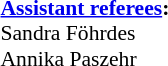<table width=50% style="font-size: 90%">
<tr>
<td><br><strong><a href='#'>Assistant referees</a>:</strong>
<br>Sandra Föhrdes
<br>Annika Paszehr</td>
</tr>
</table>
